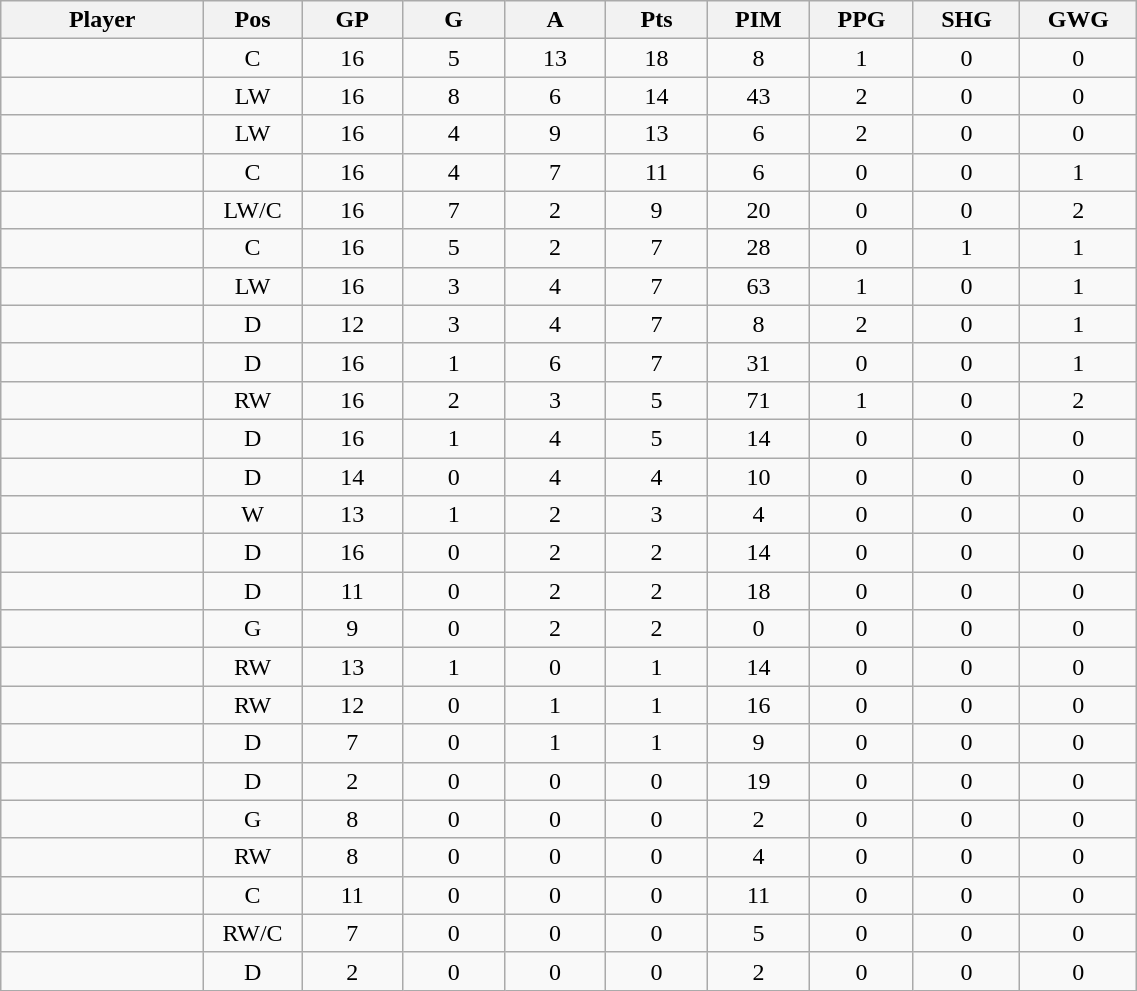<table class="wikitable sortable" width="60%">
<tr ALIGN="center">
<th bgcolor="#DDDDFF" width="10%">Player</th>
<th bgcolor="#DDDDFF" width="3%" title="Position">Pos</th>
<th bgcolor="#DDDDFF" width="5%" title="Games played">GP</th>
<th bgcolor="#DDDDFF" width="5%" title="Goals">G</th>
<th bgcolor="#DDDDFF" width="5%" title="Assists">A</th>
<th bgcolor="#DDDDFF" width="5%" title="Points">Pts</th>
<th bgcolor="#DDDDFF" width="5%" title="Penalties in Minutes">PIM</th>
<th bgcolor="#DDDDFF" width="5%" title="Power Play Goals">PPG</th>
<th bgcolor="#DDDDFF" width="5%" title="Short-handed Goals">SHG</th>
<th bgcolor="#DDDDFF" width="5%" title="Game-winning Goals">GWG</th>
</tr>
<tr align="center">
<td align="right"></td>
<td>C</td>
<td>16</td>
<td>5</td>
<td>13</td>
<td>18</td>
<td>8</td>
<td>1</td>
<td>0</td>
<td>0</td>
</tr>
<tr align="center">
<td align="right"></td>
<td>LW</td>
<td>16</td>
<td>8</td>
<td>6</td>
<td>14</td>
<td>43</td>
<td>2</td>
<td>0</td>
<td>0</td>
</tr>
<tr align="center">
<td align="right"></td>
<td>LW</td>
<td>16</td>
<td>4</td>
<td>9</td>
<td>13</td>
<td>6</td>
<td>2</td>
<td>0</td>
<td>0</td>
</tr>
<tr align="center">
<td align="right"></td>
<td>C</td>
<td>16</td>
<td>4</td>
<td>7</td>
<td>11</td>
<td>6</td>
<td>0</td>
<td>0</td>
<td>1</td>
</tr>
<tr align="center">
<td align="right"></td>
<td>LW/C</td>
<td>16</td>
<td>7</td>
<td>2</td>
<td>9</td>
<td>20</td>
<td>0</td>
<td>0</td>
<td>2</td>
</tr>
<tr align="center">
<td align="right"></td>
<td>C</td>
<td>16</td>
<td>5</td>
<td>2</td>
<td>7</td>
<td>28</td>
<td>0</td>
<td>1</td>
<td>1</td>
</tr>
<tr align="center">
<td align="right"></td>
<td>LW</td>
<td>16</td>
<td>3</td>
<td>4</td>
<td>7</td>
<td>63</td>
<td>1</td>
<td>0</td>
<td>1</td>
</tr>
<tr align="center">
<td align="right"></td>
<td>D</td>
<td>12</td>
<td>3</td>
<td>4</td>
<td>7</td>
<td>8</td>
<td>2</td>
<td>0</td>
<td>1</td>
</tr>
<tr align="center">
<td align="right"></td>
<td>D</td>
<td>16</td>
<td>1</td>
<td>6</td>
<td>7</td>
<td>31</td>
<td>0</td>
<td>0</td>
<td>1</td>
</tr>
<tr align="center">
<td align="right"></td>
<td>RW</td>
<td>16</td>
<td>2</td>
<td>3</td>
<td>5</td>
<td>71</td>
<td>1</td>
<td>0</td>
<td>2</td>
</tr>
<tr align="center">
<td align="right"></td>
<td>D</td>
<td>16</td>
<td>1</td>
<td>4</td>
<td>5</td>
<td>14</td>
<td>0</td>
<td>0</td>
<td>0</td>
</tr>
<tr align="center">
<td align="right"></td>
<td>D</td>
<td>14</td>
<td>0</td>
<td>4</td>
<td>4</td>
<td>10</td>
<td>0</td>
<td>0</td>
<td>0</td>
</tr>
<tr align="center">
<td align="right"></td>
<td>W</td>
<td>13</td>
<td>1</td>
<td>2</td>
<td>3</td>
<td>4</td>
<td>0</td>
<td>0</td>
<td>0</td>
</tr>
<tr align="center">
<td align="right"></td>
<td>D</td>
<td>16</td>
<td>0</td>
<td>2</td>
<td>2</td>
<td>14</td>
<td>0</td>
<td>0</td>
<td>0</td>
</tr>
<tr align="center">
<td align="right"></td>
<td>D</td>
<td>11</td>
<td>0</td>
<td>2</td>
<td>2</td>
<td>18</td>
<td>0</td>
<td>0</td>
<td>0</td>
</tr>
<tr align="center">
<td align="right"></td>
<td>G</td>
<td>9</td>
<td>0</td>
<td>2</td>
<td>2</td>
<td>0</td>
<td>0</td>
<td>0</td>
<td>0</td>
</tr>
<tr align="center">
<td align="right"></td>
<td>RW</td>
<td>13</td>
<td>1</td>
<td>0</td>
<td>1</td>
<td>14</td>
<td>0</td>
<td>0</td>
<td>0</td>
</tr>
<tr align="center">
<td align="right"></td>
<td>RW</td>
<td>12</td>
<td>0</td>
<td>1</td>
<td>1</td>
<td>16</td>
<td>0</td>
<td>0</td>
<td>0</td>
</tr>
<tr align="center">
<td align="right"></td>
<td>D</td>
<td>7</td>
<td>0</td>
<td>1</td>
<td>1</td>
<td>9</td>
<td>0</td>
<td>0</td>
<td>0</td>
</tr>
<tr align="center">
<td align="right"></td>
<td>D</td>
<td>2</td>
<td>0</td>
<td>0</td>
<td>0</td>
<td>19</td>
<td>0</td>
<td>0</td>
<td>0</td>
</tr>
<tr align="center">
<td align="right"></td>
<td>G</td>
<td>8</td>
<td>0</td>
<td>0</td>
<td>0</td>
<td>2</td>
<td>0</td>
<td>0</td>
<td>0</td>
</tr>
<tr align="center">
<td align="right"></td>
<td>RW</td>
<td>8</td>
<td>0</td>
<td>0</td>
<td>0</td>
<td>4</td>
<td>0</td>
<td>0</td>
<td>0</td>
</tr>
<tr align="center">
<td align="right"></td>
<td>C</td>
<td>11</td>
<td>0</td>
<td>0</td>
<td>0</td>
<td>11</td>
<td>0</td>
<td>0</td>
<td>0</td>
</tr>
<tr align="center">
<td align="right"></td>
<td>RW/C</td>
<td>7</td>
<td>0</td>
<td>0</td>
<td>0</td>
<td>5</td>
<td>0</td>
<td>0</td>
<td>0</td>
</tr>
<tr align="center">
<td align="right"></td>
<td>D</td>
<td>2</td>
<td>0</td>
<td>0</td>
<td>0</td>
<td>2</td>
<td>0</td>
<td>0</td>
<td>0</td>
</tr>
</table>
